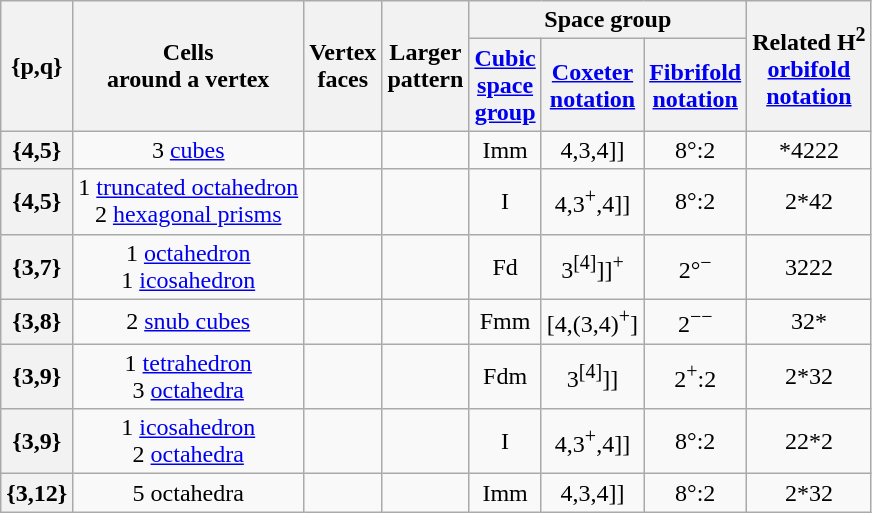<table class=wikitable>
<tr>
<th rowspan=2>{p,q}</th>
<th rowspan=2>Cells<br>around a vertex</th>
<th rowspan=2>Vertex<br>faces</th>
<th rowspan=2>Larger<br>pattern</th>
<th colspan=3>Space group</th>
<th rowspan=2>Related H<sup>2</sup><br><a href='#'>orbifold<br>notation</a></th>
</tr>
<tr>
<th><a href='#'>Cubic<br>space<br>group</a></th>
<th><a href='#'>Coxeter<br>notation</a></th>
<th><a href='#'>Fibrifold<br>notation</a></th>
</tr>
<tr align=center>
<th>{4,5}</th>
<td>3 <a href='#'>cubes</a></td>
<td></td>
<td></td>
<td>Imm</td>
<td>4,3,4]]</td>
<td>8°:2</td>
<td>*4222</td>
</tr>
<tr align=center>
<th>{4,5}</th>
<td>1 <a href='#'>truncated octahedron</a><br>2 <a href='#'>hexagonal prisms</a></td>
<td></td>
<td></td>
<td>I</td>
<td>4,3<sup>+</sup>,4]]</td>
<td>8°:2</td>
<td>2*42</td>
</tr>
<tr align=center>
<th>{3,7}</th>
<td>1 <a href='#'>octahedron</a><br>1 <a href='#'>icosahedron</a></td>
<td></td>
<td></td>
<td>Fd</td>
<td>3<sup>[4]</sup>]]<sup>+</sup></td>
<td>2°<sup>−</sup></td>
<td>3222</td>
</tr>
<tr align=center>
<th>{3,8}</th>
<td>2 <a href='#'>snub cubes</a></td>
<td></td>
<td></td>
<td>Fmm</td>
<td>[4,(3,4)<sup>+</sup>]</td>
<td>2<sup>−−</sup></td>
<td>32*</td>
</tr>
<tr align=center>
<th>{3,9}</th>
<td>1 <a href='#'>tetrahedron</a><br>3 <a href='#'>octahedra</a></td>
<td></td>
<td></td>
<td>Fdm</td>
<td>3<sup>[4]</sup>]]</td>
<td>2<sup>+</sup>:2</td>
<td>2*32</td>
</tr>
<tr align=center>
<th>{3,9}</th>
<td>1 <a href='#'>icosahedron</a><br>2 <a href='#'>octahedra</a></td>
<td></td>
<td></td>
<td>I</td>
<td>4,3<sup>+</sup>,4]]</td>
<td>8°:2</td>
<td>22*2</td>
</tr>
<tr align=center>
<th>{3,12}</th>
<td>5 octahedra</td>
<td></td>
<td></td>
<td>Imm</td>
<td>4,3,4]]</td>
<td>8°:2</td>
<td>2*32</td>
</tr>
</table>
